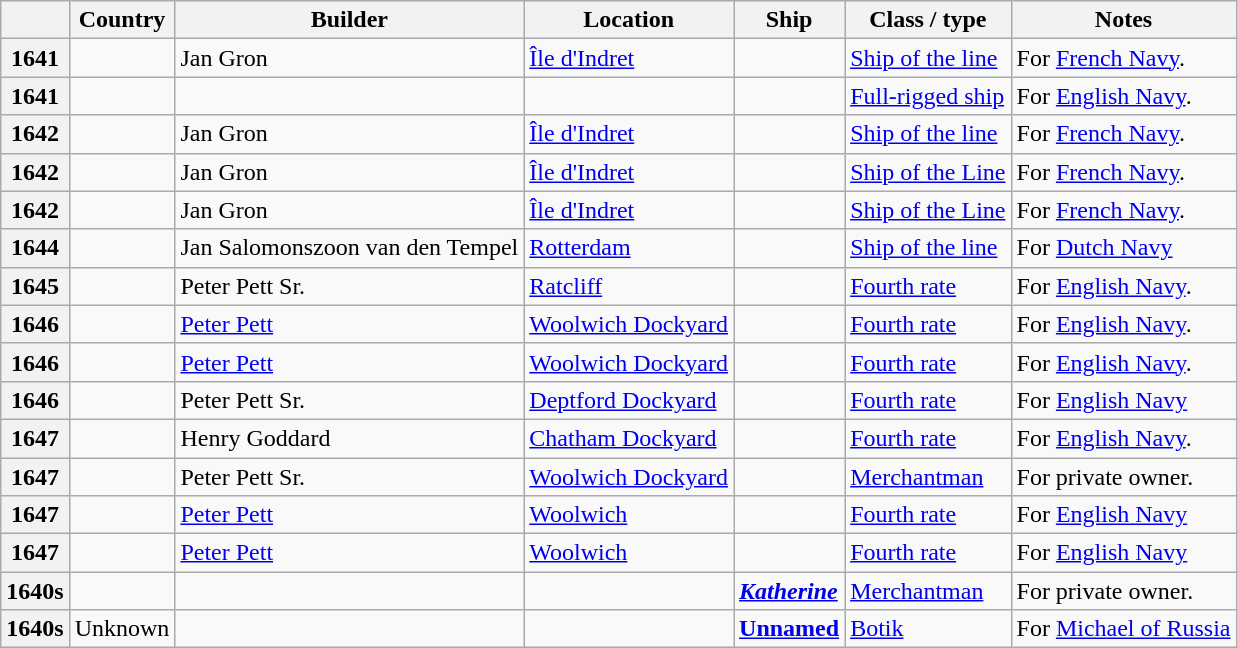<table class="wikitable sortable">
<tr>
<th></th>
<th>Country</th>
<th>Builder</th>
<th>Location</th>
<th>Ship</th>
<th>Class / type</th>
<th>Notes</th>
</tr>
<tr>
<th>1641</th>
<td></td>
<td>Jan Gron</td>
<td><a href='#'>Île d'Indret</a></td>
<td><strong></strong></td>
<td><a href='#'>Ship of the line</a></td>
<td>For <a href='#'>French Navy</a>.</td>
</tr>
<tr>
<th>1641</th>
<td></td>
<td></td>
<td></td>
<td><strong></strong></td>
<td><a href='#'>Full-rigged ship</a></td>
<td>For <a href='#'>English Navy</a>.</td>
</tr>
<tr>
<th>1642</th>
<td></td>
<td>Jan Gron</td>
<td><a href='#'>Île d'Indret</a></td>
<td><strong></strong></td>
<td><a href='#'>Ship of the line</a></td>
<td>For <a href='#'>French Navy</a>.</td>
</tr>
<tr>
<th>1642</th>
<td></td>
<td>Jan Gron</td>
<td><a href='#'>Île d'Indret</a></td>
<td><strong></strong></td>
<td><a href='#'>Ship of the Line</a></td>
<td>For <a href='#'>French Navy</a>.</td>
</tr>
<tr>
<th>1642</th>
<td></td>
<td>Jan Gron</td>
<td><a href='#'>Île d'Indret</a></td>
<td><strong></strong></td>
<td><a href='#'>Ship of the Line</a></td>
<td>For <a href='#'>French Navy</a>.</td>
</tr>
<tr>
<th>1644</th>
<td></td>
<td>Jan Salomonszoon van den Tempel</td>
<td><a href='#'>Rotterdam</a></td>
<td><strong></strong></td>
<td><a href='#'>Ship of the line</a></td>
<td>For <a href='#'>Dutch Navy</a></td>
</tr>
<tr>
<th>1645</th>
<td></td>
<td>Peter Pett Sr.</td>
<td><a href='#'>Ratcliff</a></td>
<td><strong></strong></td>
<td><a href='#'>Fourth rate</a></td>
<td>For <a href='#'>English Navy</a>.</td>
</tr>
<tr>
<th>1646</th>
<td></td>
<td><a href='#'>Peter Pett</a></td>
<td><a href='#'>Woolwich Dockyard</a></td>
<td><strong></strong></td>
<td><a href='#'>Fourth rate</a></td>
<td>For <a href='#'>English Navy</a>.</td>
</tr>
<tr>
<th>1646</th>
<td></td>
<td><a href='#'>Peter Pett</a></td>
<td><a href='#'>Woolwich Dockyard</a></td>
<td><strong></strong></td>
<td><a href='#'>Fourth rate</a></td>
<td>For <a href='#'>English Navy</a>.</td>
</tr>
<tr>
<th>1646</th>
<td></td>
<td>Peter Pett Sr.</td>
<td><a href='#'>Deptford Dockyard</a></td>
<td><strong></strong></td>
<td><a href='#'>Fourth rate</a></td>
<td>For <a href='#'>English Navy</a></td>
</tr>
<tr>
<th>1647</th>
<td></td>
<td>Henry Goddard</td>
<td><a href='#'>Chatham Dockyard</a></td>
<td><strong></strong></td>
<td><a href='#'>Fourth rate</a></td>
<td>For <a href='#'>English Navy</a>.</td>
</tr>
<tr>
<th>1647</th>
<td></td>
<td>Peter Pett Sr.</td>
<td><a href='#'>Woolwich Dockyard</a></td>
<td><strong></strong></td>
<td><a href='#'>Merchantman</a></td>
<td>For private owner.</td>
</tr>
<tr>
<th>1647</th>
<td></td>
<td><a href='#'>Peter Pett</a></td>
<td><a href='#'>Woolwich</a></td>
<td><strong></strong></td>
<td><a href='#'>Fourth rate</a></td>
<td>For <a href='#'>English Navy</a></td>
</tr>
<tr>
<th>1647</th>
<td></td>
<td><a href='#'>Peter Pett</a></td>
<td><a href='#'>Woolwich</a></td>
<td><strong></strong></td>
<td><a href='#'>Fourth rate</a></td>
<td>For <a href='#'>English Navy</a></td>
</tr>
<tr>
<th>1640s</th>
<td></td>
<td></td>
<td></td>
<td><strong><a href='#'><em>Katherine</em></a></strong></td>
<td><a href='#'>Merchantman</a></td>
<td>For private owner.</td>
</tr>
<tr>
<th>1640s</th>
<td>Unknown</td>
<td></td>
<td></td>
<td><strong><a href='#'>Unnamed</a></strong></td>
<td><a href='#'>Botik</a></td>
<td>For <a href='#'>Michael of Russia</a></td>
</tr>
</table>
